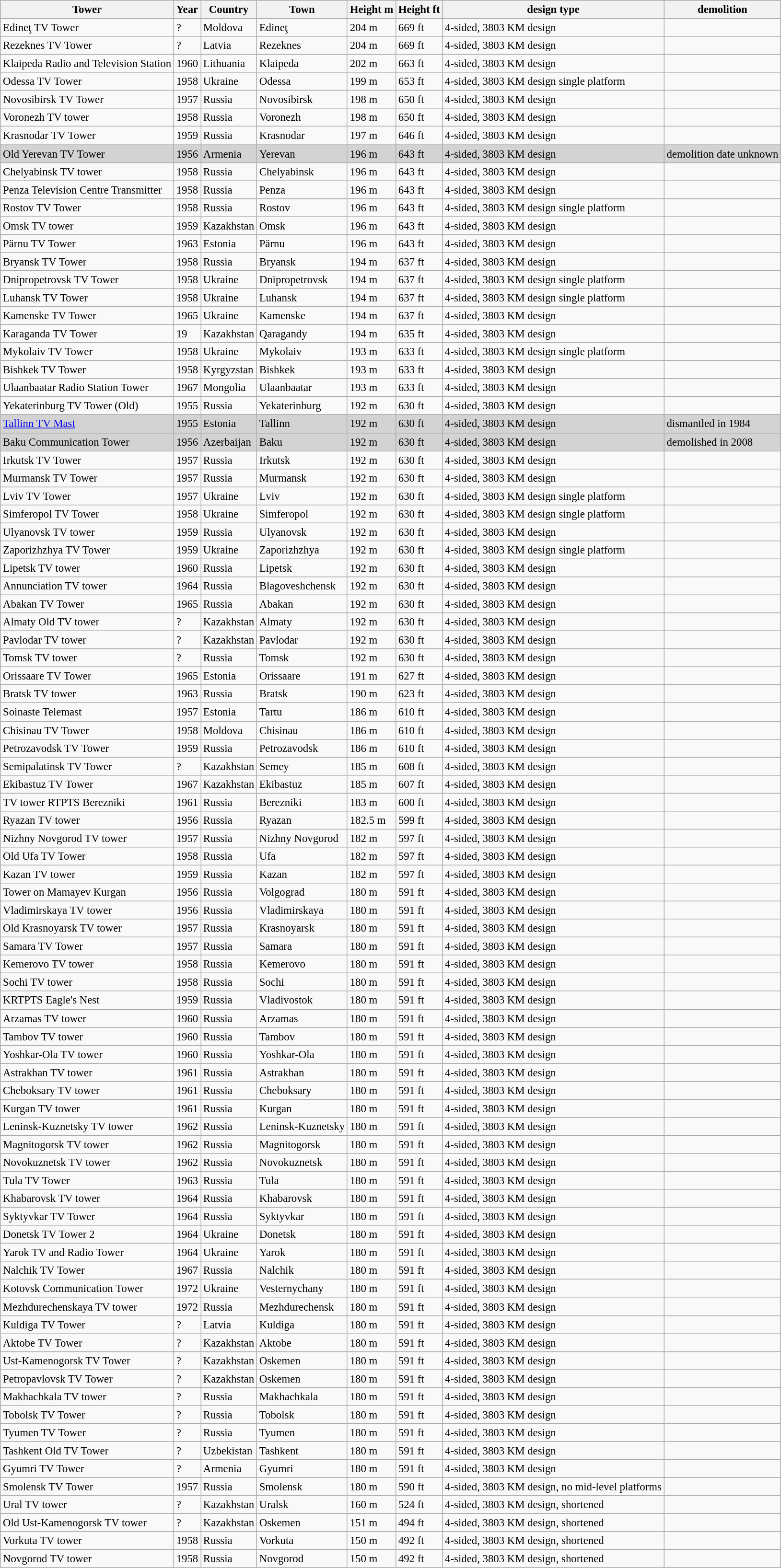<table class="wikitable sortable" style="font-size:95%;">
<tr>
<th>Tower</th>
<th>Year</th>
<th>Country</th>
<th>Town</th>
<th>Height m</th>
<th>Height ft</th>
<th>design type</th>
<th>demolition</th>
</tr>
<tr>
<td>Edineţ TV Tower</td>
<td>?</td>
<td>Moldova</td>
<td>Edineţ</td>
<td>204 m</td>
<td>669 ft</td>
<td>4-sided, 3803 KM design</td>
<td></td>
</tr>
<tr>
<td>Rezeknes TV Tower</td>
<td>?</td>
<td>Latvia</td>
<td>Rezeknes</td>
<td>204 m</td>
<td>669 ft</td>
<td>4-sided, 3803 KM design</td>
<td></td>
</tr>
<tr>
<td>Klaipeda Radio and Television Station</td>
<td>1960</td>
<td>Lithuania</td>
<td>Klaipeda</td>
<td>202 m</td>
<td>663 ft</td>
<td>4-sided, 3803 KM design</td>
<td></td>
</tr>
<tr>
<td>Odessa TV Tower</td>
<td>1958</td>
<td>Ukraine</td>
<td>Odessa</td>
<td>199 m</td>
<td>653 ft</td>
<td>4-sided, 3803 KM design single platform</td>
<td></td>
</tr>
<tr>
<td>Novosibirsk TV Tower</td>
<td>1957</td>
<td>Russia</td>
<td>Novosibirsk</td>
<td>198 m</td>
<td>650 ft</td>
<td>4-sided, 3803 KM design</td>
<td></td>
</tr>
<tr>
<td>Voronezh TV tower</td>
<td>1958</td>
<td>Russia</td>
<td>Voronezh</td>
<td>198 m</td>
<td>650 ft</td>
<td>4-sided, 3803 KM design</td>
<td></td>
</tr>
<tr>
<td>Krasnodar TV Tower</td>
<td>1959</td>
<td>Russia</td>
<td>Krasnodar</td>
<td>197 m</td>
<td>646 ft</td>
<td>4-sided, 3803 KM design</td>
<td></td>
</tr>
<tr style="background:#d3d3d3;">
<td>Old Yerevan TV Tower</td>
<td>1956</td>
<td>Armenia</td>
<td>Yerevan</td>
<td>196 m</td>
<td>643 ft</td>
<td>4-sided, 3803 KM design</td>
<td>demolition date unknown</td>
</tr>
<tr>
<td>Chelyabinsk TV tower</td>
<td>1958</td>
<td>Russia</td>
<td>Chelyabinsk</td>
<td>196 m</td>
<td>643 ft</td>
<td>4-sided, 3803 KM design</td>
<td></td>
</tr>
<tr>
<td>Penza Television Centre Transmitter</td>
<td>1958</td>
<td>Russia</td>
<td>Penza</td>
<td>196 m</td>
<td>643 ft</td>
<td>4-sided, 3803 KM design</td>
<td></td>
</tr>
<tr>
<td>Rostov TV Tower</td>
<td>1958</td>
<td>Russia</td>
<td>Rostov</td>
<td>196 m</td>
<td>643 ft</td>
<td>4-sided, 3803 KM design single platform</td>
<td></td>
</tr>
<tr>
<td>Omsk TV tower</td>
<td>1959</td>
<td>Kazakhstan</td>
<td>Omsk</td>
<td>196 m</td>
<td>643 ft</td>
<td>4-sided, 3803 KM design</td>
<td></td>
</tr>
<tr>
<td>Pärnu TV Tower</td>
<td>1963</td>
<td>Estonia</td>
<td>Pärnu</td>
<td>196 m</td>
<td>643 ft</td>
<td>4-sided, 3803 KM design</td>
<td></td>
</tr>
<tr>
<td>Bryansk TV Tower</td>
<td>1958</td>
<td>Russia</td>
<td>Bryansk</td>
<td>194 m</td>
<td>637 ft</td>
<td>4-sided, 3803 KM design</td>
<td></td>
</tr>
<tr>
<td>Dnipropetrovsk TV Tower</td>
<td>1958</td>
<td>Ukraine</td>
<td>Dnipropetrovsk</td>
<td>194 m</td>
<td>637 ft</td>
<td>4-sided, 3803 KM design single platform</td>
<td></td>
</tr>
<tr>
<td>Luhansk TV Tower</td>
<td>1958</td>
<td>Ukraine</td>
<td>Luhansk</td>
<td>194 m</td>
<td>637 ft</td>
<td>4-sided, 3803 KM design single platform</td>
<td></td>
</tr>
<tr>
<td>Kamenske TV Tower</td>
<td>1965</td>
<td>Ukraine</td>
<td>Kamenske</td>
<td>194 m</td>
<td>637 ft</td>
<td>4-sided, 3803 KM design</td>
<td></td>
</tr>
<tr>
<td>Karaganda TV Tower</td>
<td>19</td>
<td>Kazakhstan</td>
<td>Qaragandy</td>
<td>194 m</td>
<td>635 ft</td>
<td>4-sided, 3803 KM design</td>
<td></td>
</tr>
<tr>
<td>Mykolaiv TV Tower</td>
<td>1958</td>
<td>Ukraine</td>
<td>Mykolaiv</td>
<td>193 m</td>
<td>633 ft</td>
<td>4-sided, 3803 KM design single platform</td>
<td></td>
</tr>
<tr>
<td>Bishkek TV Tower</td>
<td>1958</td>
<td>Kyrgyzstan</td>
<td>Bishkek</td>
<td>193 m</td>
<td>633 ft</td>
<td>4-sided, 3803 KM design</td>
<td></td>
</tr>
<tr>
<td>Ulaanbaatar Radio Station Tower</td>
<td>1967</td>
<td>Mongolia</td>
<td>Ulaanbaatar</td>
<td>193 m</td>
<td>633 ft</td>
<td>4-sided, 3803 KM design</td>
<td></td>
</tr>
<tr>
<td>Yekaterinburg TV Tower (Old)</td>
<td>1955</td>
<td>Russia</td>
<td>Yekaterinburg</td>
<td>192 m</td>
<td>630 ft</td>
<td>4-sided, 3803 KM design</td>
<td></td>
</tr>
<tr style="background:#d3d3d3;">
<td><a href='#'>Tallinn TV Mast</a></td>
<td>1955</td>
<td>Estonia</td>
<td>Tallinn</td>
<td>192 m</td>
<td>630 ft</td>
<td>4-sided, 3803 KM design</td>
<td>dismantled in 1984</td>
</tr>
<tr style="background:#d3d3d3;">
<td>Baku Communication Tower</td>
<td>1956</td>
<td>Azerbaijan</td>
<td>Baku</td>
<td>192 m</td>
<td>630 ft</td>
<td>4-sided, 3803 KM design</td>
<td>demolished in 2008</td>
</tr>
<tr>
<td>Irkutsk TV Tower</td>
<td>1957</td>
<td>Russia</td>
<td>Irkutsk</td>
<td>192 m</td>
<td>630 ft</td>
<td>4-sided, 3803 KM design</td>
<td></td>
</tr>
<tr>
<td>Murmansk TV Tower</td>
<td>1957</td>
<td>Russia</td>
<td>Murmansk</td>
<td>192 m</td>
<td>630 ft</td>
<td>4-sided, 3803 KM design</td>
<td></td>
</tr>
<tr>
<td>Lviv TV Tower</td>
<td>1957</td>
<td>Ukraine</td>
<td>Lviv</td>
<td>192 m</td>
<td>630 ft</td>
<td>4-sided, 3803 KM design single platform</td>
<td></td>
</tr>
<tr>
<td>Simferopol TV Tower</td>
<td>1958</td>
<td>Ukraine</td>
<td>Simferopol</td>
<td>192 m</td>
<td>630 ft</td>
<td>4-sided, 3803 KM design single platform</td>
<td></td>
</tr>
<tr>
<td>Ulyanovsk TV tower</td>
<td>1959</td>
<td>Russia</td>
<td>Ulyanovsk</td>
<td>192 m</td>
<td>630 ft</td>
<td>4-sided, 3803 KM design</td>
<td></td>
</tr>
<tr>
<td>Zaporizhzhya TV Tower</td>
<td>1959</td>
<td>Ukraine</td>
<td>Zaporizhzhya</td>
<td>192 m</td>
<td>630 ft</td>
<td>4-sided, 3803 KM design single platform</td>
<td></td>
</tr>
<tr>
<td>Lipetsk TV tower</td>
<td>1960</td>
<td>Russia</td>
<td>Lipetsk</td>
<td>192 m</td>
<td>630 ft</td>
<td>4-sided, 3803 KM design</td>
<td></td>
</tr>
<tr>
<td>Annunciation TV tower</td>
<td>1964</td>
<td>Russia</td>
<td>Blagoveshchensk</td>
<td>192 m</td>
<td>630 ft</td>
<td>4-sided, 3803 KM design</td>
<td></td>
</tr>
<tr>
<td>Abakan TV Tower</td>
<td>1965</td>
<td>Russia</td>
<td>Abakan</td>
<td>192 m</td>
<td>630 ft</td>
<td>4-sided, 3803 KM design</td>
<td></td>
</tr>
<tr>
<td>Almaty Old TV tower</td>
<td>?</td>
<td>Kazakhstan</td>
<td>Almaty</td>
<td>192 m</td>
<td>630 ft</td>
<td>4-sided, 3803 KM design</td>
<td></td>
</tr>
<tr>
<td>Pavlodar TV tower</td>
<td>?</td>
<td>Kazakhstan</td>
<td>Pavlodar</td>
<td>192 m</td>
<td>630 ft</td>
<td>4-sided, 3803 KM design</td>
<td></td>
</tr>
<tr>
<td>Tomsk TV tower</td>
<td>?</td>
<td>Russia</td>
<td>Tomsk</td>
<td>192 m</td>
<td>630 ft</td>
<td>4-sided, 3803 KM design</td>
<td></td>
</tr>
<tr>
<td>Orissaare TV Tower</td>
<td>1965</td>
<td>Estonia</td>
<td>Orissaare</td>
<td>191 m</td>
<td>627 ft</td>
<td>4-sided, 3803 KM design</td>
<td></td>
</tr>
<tr>
<td>Bratsk TV tower</td>
<td>1963</td>
<td>Russia</td>
<td>Bratsk</td>
<td>190 m</td>
<td>623 ft</td>
<td>4-sided, 3803 KM design</td>
<td></td>
</tr>
<tr>
<td>Soinaste Telemast</td>
<td>1957</td>
<td>Estonia</td>
<td>Tartu</td>
<td>186 m</td>
<td>610 ft</td>
<td>4-sided, 3803 KM design</td>
<td></td>
</tr>
<tr>
<td>Chisinau TV Tower</td>
<td>1958</td>
<td>Moldova</td>
<td>Chisinau</td>
<td>186 m</td>
<td>610 ft</td>
<td>4-sided, 3803 KM design</td>
<td></td>
</tr>
<tr>
<td>Petrozavodsk TV Tower</td>
<td>1959</td>
<td>Russia</td>
<td>Petrozavodsk</td>
<td>186 m</td>
<td>610 ft</td>
<td>4-sided, 3803 KM design</td>
<td></td>
</tr>
<tr>
<td>Semipalatinsk TV Tower</td>
<td>?</td>
<td>Kazakhstan</td>
<td>Semey</td>
<td>185 m</td>
<td>608 ft</td>
<td>4-sided, 3803 KM design</td>
<td></td>
</tr>
<tr>
<td>Ekibastuz TV Tower</td>
<td>1967</td>
<td>Kazakhstan</td>
<td>Ekibastuz</td>
<td>185 m</td>
<td>607 ft</td>
<td>4-sided, 3803 KM design</td>
<td></td>
</tr>
<tr>
<td>TV tower RTPTS Berezniki</td>
<td>1961</td>
<td>Russia</td>
<td>Berezniki</td>
<td>183 m</td>
<td>600 ft</td>
<td>4-sided, 3803 KM design</td>
<td></td>
</tr>
<tr>
<td>Ryazan TV tower</td>
<td>1956</td>
<td>Russia</td>
<td>Ryazan</td>
<td>182.5 m</td>
<td>599 ft</td>
<td>4-sided, 3803 KM design</td>
<td></td>
</tr>
<tr>
<td>Nizhny Novgorod TV tower</td>
<td>1957</td>
<td>Russia</td>
<td>Nizhny Novgorod</td>
<td>182 m</td>
<td>597 ft</td>
<td>4-sided, 3803 KM design</td>
<td></td>
</tr>
<tr>
<td>Old Ufa TV Tower</td>
<td>1958</td>
<td>Russia</td>
<td>Ufa</td>
<td>182 m</td>
<td>597 ft</td>
<td>4-sided, 3803 KM design</td>
<td></td>
</tr>
<tr>
<td>Kazan TV tower</td>
<td>1959</td>
<td>Russia</td>
<td>Kazan</td>
<td>182 m</td>
<td>597 ft</td>
<td>4-sided, 3803 KM design</td>
<td></td>
</tr>
<tr>
<td>Tower on Mamayev Kurgan</td>
<td>1956</td>
<td>Russia</td>
<td>Volgograd</td>
<td>180 m</td>
<td>591 ft</td>
<td>4-sided, 3803 KM design</td>
<td></td>
</tr>
<tr>
<td>Vladimirskaya TV tower</td>
<td>1956</td>
<td>Russia</td>
<td>Vladimirskaya</td>
<td>180 m</td>
<td>591 ft</td>
<td>4-sided, 3803 KM design</td>
<td></td>
</tr>
<tr>
<td>Old Krasnoyarsk TV tower</td>
<td>1957</td>
<td>Russia</td>
<td>Krasnoyarsk</td>
<td>180 m</td>
<td>591 ft</td>
<td>4-sided, 3803 KM design</td>
<td></td>
</tr>
<tr>
<td>Samara TV Tower</td>
<td>1957</td>
<td>Russia</td>
<td>Samara</td>
<td>180 m</td>
<td>591 ft</td>
<td>4-sided, 3803 KM design</td>
<td></td>
</tr>
<tr>
<td>Kemerovo TV tower</td>
<td>1958</td>
<td>Russia</td>
<td>Kemerovo</td>
<td>180 m</td>
<td>591 ft</td>
<td>4-sided, 3803 KM design</td>
<td></td>
</tr>
<tr>
<td>Sochi TV tower</td>
<td>1958</td>
<td>Russia</td>
<td>Sochi</td>
<td>180 m</td>
<td>591 ft</td>
<td>4-sided, 3803 KM design</td>
<td></td>
</tr>
<tr>
<td>KRTPTS Eagle's Nest</td>
<td>1959</td>
<td>Russia</td>
<td>Vladivostok</td>
<td>180 m</td>
<td>591 ft</td>
<td>4-sided, 3803 KM design</td>
<td></td>
</tr>
<tr>
<td>Arzamas TV tower</td>
<td>1960</td>
<td>Russia</td>
<td>Arzamas</td>
<td>180 m</td>
<td>591 ft</td>
<td>4-sided, 3803 KM design</td>
<td></td>
</tr>
<tr>
<td>Tambov TV tower</td>
<td>1960</td>
<td>Russia</td>
<td>Tambov</td>
<td>180 m</td>
<td>591 ft</td>
<td>4-sided, 3803 KM design</td>
<td></td>
</tr>
<tr>
<td>Yoshkar-Ola TV tower</td>
<td>1960</td>
<td>Russia</td>
<td>Yoshkar-Ola</td>
<td>180 m</td>
<td>591 ft</td>
<td>4-sided, 3803 KM design</td>
<td></td>
</tr>
<tr>
<td>Astrakhan TV tower</td>
<td>1961</td>
<td>Russia</td>
<td>Astrakhan</td>
<td>180 m</td>
<td>591 ft</td>
<td>4-sided, 3803 KM design</td>
<td></td>
</tr>
<tr>
<td>Cheboksary TV tower</td>
<td>1961</td>
<td>Russia</td>
<td>Cheboksary</td>
<td>180 m</td>
<td>591 ft</td>
<td>4-sided, 3803 KM design</td>
<td></td>
</tr>
<tr>
<td>Kurgan TV tower</td>
<td>1961</td>
<td>Russia</td>
<td>Kurgan</td>
<td>180 m</td>
<td>591 ft</td>
<td>4-sided, 3803 KM design</td>
<td></td>
</tr>
<tr>
<td>Leninsk-Kuznetsky TV tower</td>
<td>1962</td>
<td>Russia</td>
<td>Leninsk-Kuznetsky</td>
<td>180 m</td>
<td>591 ft</td>
<td>4-sided, 3803 KM design</td>
<td></td>
</tr>
<tr>
<td>Magnitogorsk TV tower</td>
<td>1962</td>
<td>Russia</td>
<td>Magnitogorsk</td>
<td>180 m</td>
<td>591 ft</td>
<td>4-sided, 3803 KM design</td>
<td></td>
</tr>
<tr>
<td>Novokuznetsk TV tower</td>
<td>1962</td>
<td>Russia</td>
<td>Novokuznetsk</td>
<td>180 m</td>
<td>591 ft</td>
<td>4-sided, 3803 KM design</td>
<td></td>
</tr>
<tr>
<td>Tula TV Tower</td>
<td>1963</td>
<td>Russia</td>
<td>Tula</td>
<td>180 m</td>
<td>591 ft</td>
<td>4-sided, 3803 KM design</td>
<td></td>
</tr>
<tr>
<td>Khabarovsk TV tower</td>
<td>1964</td>
<td>Russia</td>
<td>Khabarovsk</td>
<td>180 m</td>
<td>591 ft</td>
<td>4-sided, 3803 KM design</td>
<td></td>
</tr>
<tr>
<td>Syktyvkar TV Tower</td>
<td>1964</td>
<td>Russia</td>
<td>Syktyvkar</td>
<td>180 m</td>
<td>591 ft</td>
<td>4-sided, 3803 KM design</td>
<td></td>
</tr>
<tr>
<td>Donetsk TV Tower 2</td>
<td>1964</td>
<td>Ukraine</td>
<td>Donetsk</td>
<td>180 m</td>
<td>591 ft</td>
<td>4-sided, 3803 KM design</td>
<td></td>
</tr>
<tr>
<td>Yarok TV and Radio Tower</td>
<td>1964</td>
<td>Ukraine</td>
<td>Yarok</td>
<td>180 m</td>
<td>591 ft</td>
<td>4-sided, 3803 KM design</td>
<td></td>
</tr>
<tr>
<td>Nalchik TV Tower</td>
<td>1967</td>
<td>Russia</td>
<td>Nalchik</td>
<td>180 m</td>
<td>591 ft</td>
<td>4-sided, 3803 KM design</td>
<td></td>
</tr>
<tr>
<td>Kotovsk Communication Tower</td>
<td>1972</td>
<td>Ukraine</td>
<td>Vesternychany</td>
<td>180 m</td>
<td>591 ft</td>
<td>4-sided, 3803 KM design</td>
<td></td>
</tr>
<tr>
<td>Mezhdurechenskaya TV tower</td>
<td>1972</td>
<td>Russia</td>
<td>Mezhdurechensk</td>
<td>180 m</td>
<td>591 ft</td>
<td>4-sided, 3803 KM design</td>
<td></td>
</tr>
<tr>
<td>Kuldiga TV Tower</td>
<td>?</td>
<td>Latvia</td>
<td>Kuldiga</td>
<td>180 m</td>
<td>591 ft</td>
<td>4-sided, 3803 KM design</td>
<td></td>
</tr>
<tr>
<td>Aktobe TV Tower</td>
<td>?</td>
<td>Kazakhstan</td>
<td>Aktobe</td>
<td>180 m</td>
<td>591 ft</td>
<td>4-sided, 3803 KM design</td>
<td></td>
</tr>
<tr>
<td>Ust-Kamenogorsk TV Tower</td>
<td>?</td>
<td>Kazakhstan</td>
<td>Oskemen</td>
<td>180 m</td>
<td>591 ft</td>
<td>4-sided, 3803 KM design</td>
<td></td>
</tr>
<tr>
<td>Petropavlovsk TV Tower</td>
<td>?</td>
<td>Kazakhstan</td>
<td>Oskemen</td>
<td>180 m</td>
<td>591 ft</td>
<td>4-sided, 3803 KM design</td>
<td></td>
</tr>
<tr>
<td>Makhachkala TV tower</td>
<td>?</td>
<td>Russia</td>
<td>Makhachkala</td>
<td>180 m</td>
<td>591 ft</td>
<td>4-sided, 3803 KM design</td>
<td></td>
</tr>
<tr>
<td>Tobolsk TV Tower</td>
<td>?</td>
<td>Russia</td>
<td>Tobolsk</td>
<td>180 m</td>
<td>591 ft</td>
<td>4-sided, 3803 KM design</td>
<td></td>
</tr>
<tr>
<td>Tyumen TV Tower</td>
<td>?</td>
<td>Russia</td>
<td>Tyumen</td>
<td>180 m</td>
<td>591 ft</td>
<td>4-sided, 3803 KM design</td>
<td></td>
</tr>
<tr>
<td>Tashkent Old TV Tower</td>
<td>?</td>
<td>Uzbekistan</td>
<td>Tashkent</td>
<td>180 m</td>
<td>591 ft</td>
<td>4-sided, 3803 KM design</td>
<td></td>
</tr>
<tr>
<td>Gyumri TV Tower</td>
<td>?</td>
<td>Armenia</td>
<td>Gyumri</td>
<td>180 m</td>
<td>591 ft</td>
<td>4-sided, 3803 KM design</td>
<td></td>
</tr>
<tr>
<td>Smolensk TV Tower</td>
<td>1957</td>
<td>Russia</td>
<td>Smolensk</td>
<td>180 m</td>
<td>590 ft</td>
<td>4-sided, 3803 KM design, no mid-level platforms</td>
<td></td>
</tr>
<tr>
<td>Ural TV tower</td>
<td>?</td>
<td>Kazakhstan</td>
<td>Uralsk</td>
<td>160 m</td>
<td>524 ft</td>
<td>4-sided, 3803 KM design, shortened</td>
<td></td>
</tr>
<tr>
<td>Old Ust-Kamenogorsk TV tower</td>
<td>?</td>
<td>Kazakhstan</td>
<td>Oskemen</td>
<td>151 m</td>
<td>494 ft</td>
<td>4-sided, 3803 KM design, shortened</td>
<td></td>
</tr>
<tr>
<td>Vorkuta TV tower</td>
<td>1958</td>
<td>Russia</td>
<td>Vorkuta</td>
<td>150 m</td>
<td>492 ft</td>
<td>4-sided, 3803 KM design, shortened</td>
<td></td>
</tr>
<tr>
<td>Novgorod TV tower</td>
<td>1958</td>
<td>Russia</td>
<td>Novgorod</td>
<td>150 m</td>
<td>492 ft</td>
<td>4-sided, 3803 KM design, shortened</td>
<td></td>
</tr>
</table>
